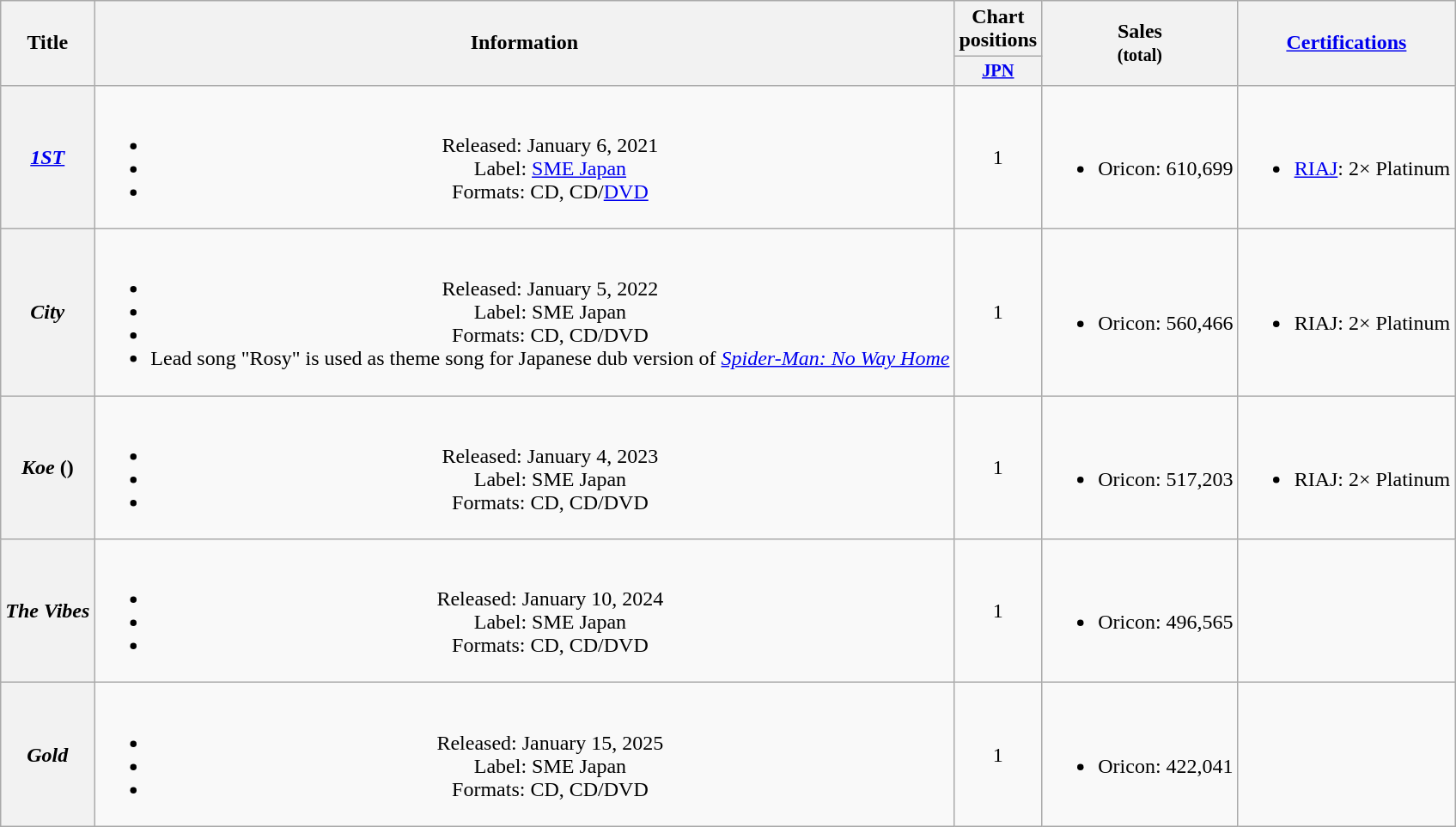<table class="wikitable plainrowheaders" style="text-align:center;">
<tr>
<th scope="col" rowspan="2">Title</th>
<th scope="col" rowspan="2">Information</th>
<th scope="col">Chart positions</th>
<th scope="col" rowspan="2">Sales<br><small>(total)</small></th>
<th scope="col" rowspan="2"><a href='#'>Certifications</a></th>
</tr>
<tr>
<th scope="col" style="width:3em;font-size:85%;"><a href='#'>JPN</a><br></th>
</tr>
<tr>
<th scope="row"><em><a href='#'>1ST</a></em></th>
<td><br><ul><li>Released: January 6, 2021</li><li>Label: <a href='#'>SME Japan</a></li><li>Formats: CD, CD/<a href='#'>DVD</a></li></ul></td>
<td>1</td>
<td><br><ul><li>Oricon: 610,699</li></ul></td>
<td><br><ul><li><a href='#'>RIAJ</a>: 2× Platinum</li></ul></td>
</tr>
<tr>
<th scope="row"><em>City</em></th>
<td><br><ul><li>Released: January 5, 2022</li><li>Label: SME Japan</li><li>Formats: CD, CD/DVD</li><li>Lead song "Rosy" is used as theme song for Japanese dub version of <em><a href='#'>Spider-Man: No Way Home</a></em></li></ul></td>
<td>1</td>
<td><br><ul><li>Oricon: 560,466</li></ul></td>
<td><br><ul><li>RIAJ: 2× Platinum</li></ul></td>
</tr>
<tr>
<th scope="row"><em>Koe</em> ()</th>
<td><br><ul><li>Released: January 4, 2023</li><li>Label: SME Japan</li><li>Formats: CD, CD/DVD</li></ul></td>
<td>1</td>
<td><br><ul><li>Oricon: 517,203</li></ul></td>
<td><br><ul><li>RIAJ: 2× Platinum</li></ul></td>
</tr>
<tr>
<th scope="row"><em>The Vibes</em></th>
<td><br><ul><li>Released: January 10, 2024</li><li>Label: SME Japan</li><li>Formats: CD, CD/DVD</li></ul></td>
<td>1</td>
<td><br><ul><li>Oricon: 496,565</li></ul></td>
<td></td>
</tr>
<tr>
<th scope="row"><em>Gold</em></th>
<td><br><ul><li>Released: January 15, 2025</li><li>Label: SME Japan</li><li>Formats: CD, CD/DVD</li></ul></td>
<td>1</td>
<td><br><ul><li>Oricon: 422,041</li></ul></td>
<td></td>
</tr>
</table>
